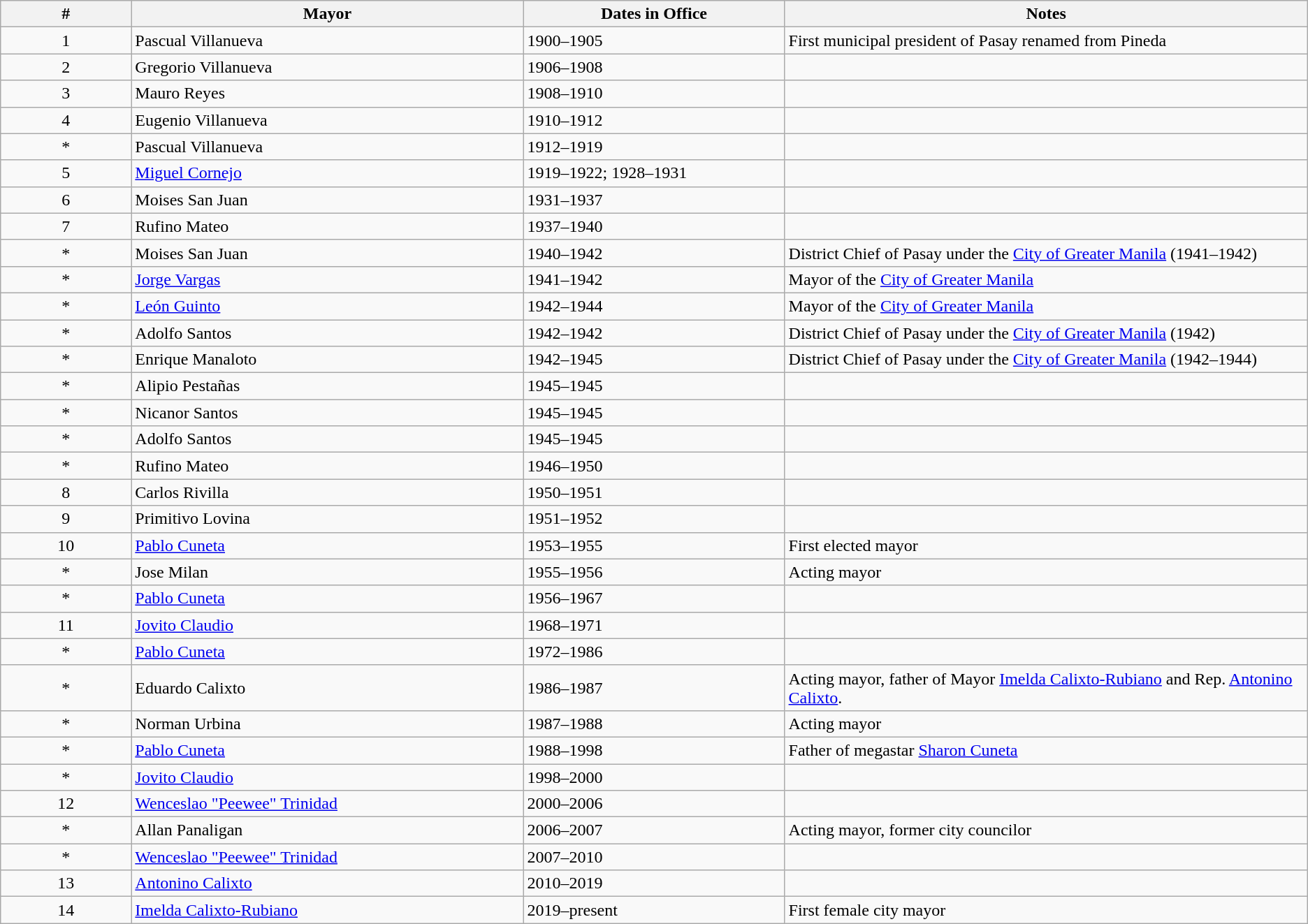<table class="wikitable">
<tr align=center valign=top>
<th>#</th>
<th width = "30%">Mayor</th>
<th width = "20%">Dates in Office</th>
<th width = "40%">Notes</th>
</tr>
<tr>
<td align=center>1</td>
<td>Pascual Villanueva</td>
<td>1900–1905</td>
<td>First municipal president of Pasay renamed from Pineda</td>
</tr>
<tr>
<td align=center>2</td>
<td>Gregorio Villanueva</td>
<td>1906–1908</td>
<td></td>
</tr>
<tr>
<td align=center>3</td>
<td>Mauro Reyes</td>
<td>1908–1910</td>
<td></td>
</tr>
<tr>
<td align=center>4</td>
<td>Eugenio Villanueva</td>
<td>1910–1912</td>
<td></td>
</tr>
<tr>
<td align=center>*</td>
<td>Pascual Villanueva</td>
<td>1912–1919</td>
<td></td>
</tr>
<tr>
<td align=center>5</td>
<td><a href='#'>Miguel Cornejo</a></td>
<td>1919–1922; 1928–1931</td>
<td></td>
</tr>
<tr>
<td align=center>6</td>
<td>Moises San Juan</td>
<td>1931–1937</td>
<td></td>
</tr>
<tr>
<td align=center>7</td>
<td>Rufino Mateo</td>
<td>1937–1940</td>
<td></td>
</tr>
<tr>
<td align=center>*</td>
<td>Moises San Juan</td>
<td>1940–1942</td>
<td>District Chief of Pasay under the <a href='#'>City of Greater Manila</a> (1941–1942)</td>
</tr>
<tr>
<td align=center>*</td>
<td><a href='#'>Jorge Vargas</a></td>
<td>1941–1942</td>
<td>Mayor of the <a href='#'>City of Greater Manila</a></td>
</tr>
<tr>
<td align=center>*</td>
<td><a href='#'>León Guinto</a></td>
<td>1942–1944</td>
<td>Mayor of the <a href='#'>City of Greater Manila</a></td>
</tr>
<tr>
<td align=center>*</td>
<td>Adolfo Santos</td>
<td>1942–1942</td>
<td>District Chief of Pasay under the <a href='#'>City of Greater Manila</a> (1942)</td>
</tr>
<tr>
<td align=center>*</td>
<td>Enrique Manaloto</td>
<td>1942–1945</td>
<td>District Chief of Pasay under the <a href='#'>City of Greater Manila</a> (1942–1944)</td>
</tr>
<tr>
<td align=center>*</td>
<td>Alipio Pestañas</td>
<td>1945–1945</td>
<td></td>
</tr>
<tr>
<td align=center>*</td>
<td>Nicanor Santos</td>
<td>1945–1945</td>
<td></td>
</tr>
<tr>
<td align=center>*</td>
<td>Adolfo Santos</td>
<td>1945–1945</td>
<td></td>
</tr>
<tr>
<td align=center>*</td>
<td>Rufino Mateo</td>
<td>1946–1950</td>
<td></td>
</tr>
<tr>
<td align=center>8</td>
<td>Carlos Rivilla</td>
<td>1950–1951</td>
<td></td>
</tr>
<tr>
<td align=center>9</td>
<td>Primitivo Lovina</td>
<td>1951–1952</td>
<td></td>
</tr>
<tr>
<td align=center>10</td>
<td><a href='#'>Pablo Cuneta</a></td>
<td>1953–1955</td>
<td>First elected mayor</td>
</tr>
<tr>
<td align=center>*</td>
<td>Jose Milan</td>
<td>1955–1956</td>
<td>Acting mayor</td>
</tr>
<tr>
<td align=center>*</td>
<td><a href='#'>Pablo Cuneta</a></td>
<td>1956–1967</td>
<td></td>
</tr>
<tr>
<td align=center>11</td>
<td><a href='#'>Jovito Claudio</a></td>
<td>1968–1971</td>
<td></td>
</tr>
<tr>
<td align=center>*</td>
<td><a href='#'>Pablo Cuneta</a></td>
<td>1972–1986</td>
<td></td>
</tr>
<tr>
<td align=center>*</td>
<td>Eduardo Calixto</td>
<td>1986–1987</td>
<td>Acting mayor, father of Mayor <a href='#'>Imelda Calixto-Rubiano</a> and Rep. <a href='#'>Antonino Calixto</a>.</td>
</tr>
<tr>
<td align=center>*</td>
<td>Norman Urbina</td>
<td>1987–1988</td>
<td>Acting mayor</td>
</tr>
<tr>
<td align=center>*</td>
<td><a href='#'>Pablo Cuneta</a></td>
<td>1988–1998</td>
<td>Father of megastar <a href='#'>Sharon Cuneta</a></td>
</tr>
<tr>
<td align=center>*</td>
<td><a href='#'>Jovito Claudio</a></td>
<td>1998–2000</td>
<td></td>
</tr>
<tr>
<td align=center>12</td>
<td><a href='#'>Wenceslao "Peewee" Trinidad</a></td>
<td>2000–2006</td>
<td></td>
</tr>
<tr>
<td align=center>*</td>
<td>Allan Panaligan</td>
<td>2006–2007</td>
<td>Acting mayor, former city councilor</td>
</tr>
<tr>
<td align=center>*</td>
<td><a href='#'>Wenceslao "Peewee" Trinidad</a></td>
<td>2007–2010</td>
<td></td>
</tr>
<tr>
<td align=center>13</td>
<td><a href='#'>Antonino Calixto</a></td>
<td>2010–2019</td>
<td></td>
</tr>
<tr>
<td align=center>14</td>
<td><a href='#'>Imelda Calixto-Rubiano</a></td>
<td>2019–present</td>
<td>First female city mayor</td>
</tr>
</table>
